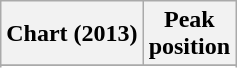<table class="wikitable sortable plainrowheaders">
<tr>
<th>Chart (2013)</th>
<th>Peak<br>position</th>
</tr>
<tr>
</tr>
<tr>
</tr>
<tr>
</tr>
</table>
